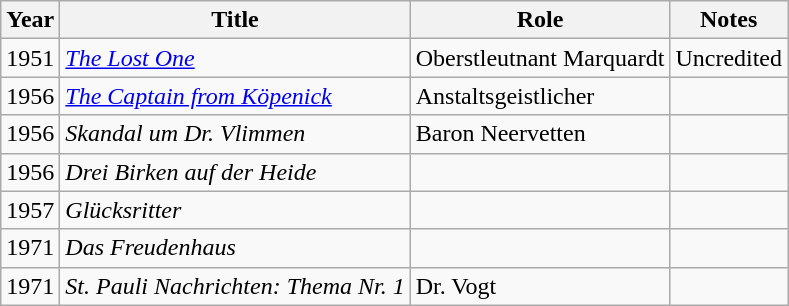<table class="wikitable">
<tr>
<th>Year</th>
<th>Title</th>
<th>Role</th>
<th>Notes</th>
</tr>
<tr>
<td>1951</td>
<td><em><a href='#'>The Lost One</a></em></td>
<td>Oberstleutnant Marquardt</td>
<td>Uncredited</td>
</tr>
<tr>
<td>1956</td>
<td><em><a href='#'>The Captain from Köpenick</a></em></td>
<td>Anstaltsgeistlicher</td>
<td></td>
</tr>
<tr>
<td>1956</td>
<td><em>Skandal um Dr. Vlimmen</em></td>
<td>Baron Neervetten</td>
<td></td>
</tr>
<tr>
<td>1956</td>
<td><em>Drei Birken auf der Heide</em></td>
<td></td>
<td></td>
</tr>
<tr>
<td>1957</td>
<td><em>Glücksritter</em></td>
<td></td>
<td></td>
</tr>
<tr>
<td>1971</td>
<td><em>Das Freudenhaus</em></td>
<td></td>
<td></td>
</tr>
<tr>
<td>1971</td>
<td><em>St. Pauli Nachrichten: Thema Nr. 1</em></td>
<td>Dr. Vogt</td>
<td></td>
</tr>
</table>
